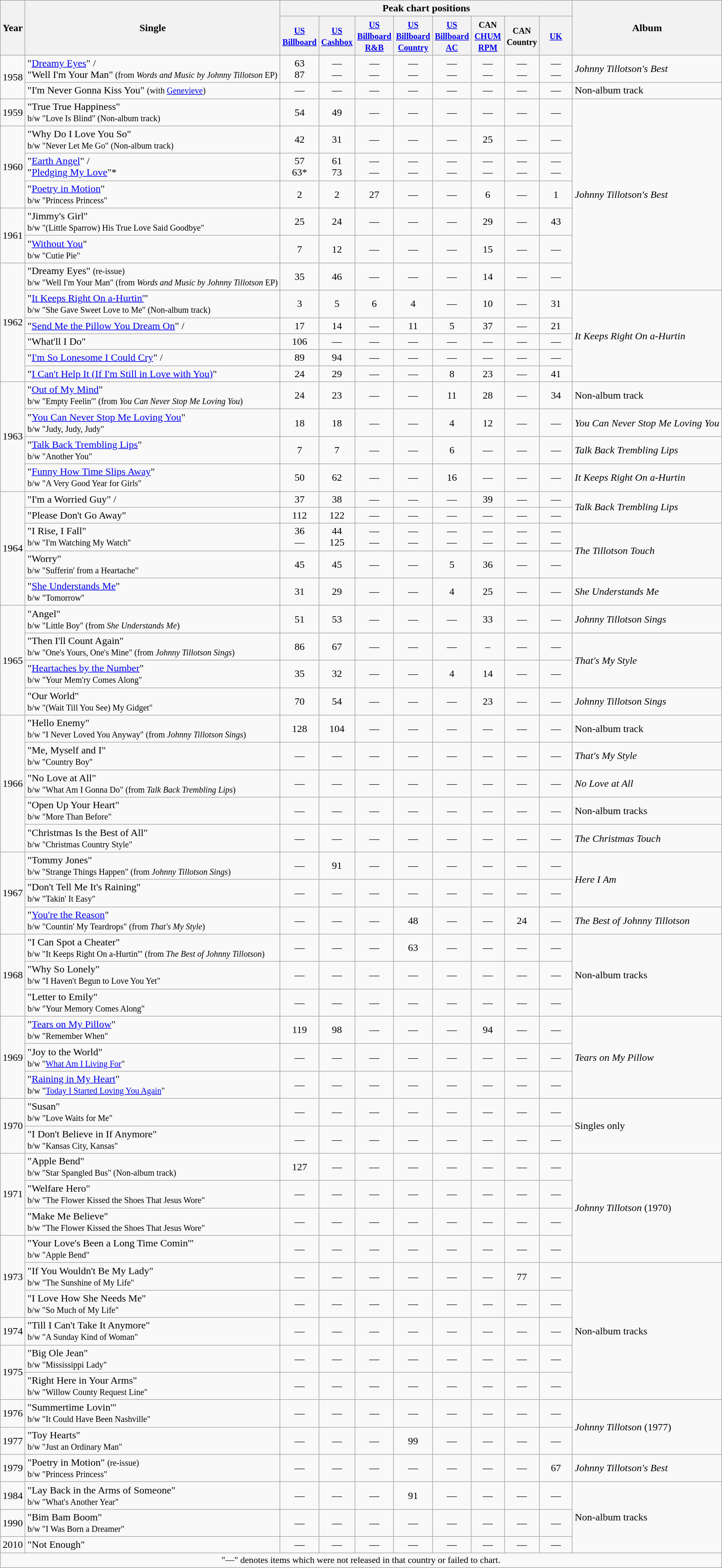<table class="wikitable">
<tr>
<th rowspan="2">Year</th>
<th rowspan="2">Single</th>
<th colspan="8">Peak chart positions</th>
<th rowspan="2">Album</th>
</tr>
<tr>
<th style="width:45px;"><small><a href='#'>US Billboard</a></small></th>
<th style="width:45px;"><small><a href='#'>US Cashbox</a></small></th>
<th style="width:45px;"><small><a href='#'>US Billboard R&B</a></small></th>
<th style="width:45px;"><small><a href='#'>US Billboard Country</a></small></th>
<th style="width:45px;"><small><a href='#'>US Billboard AC</a></small></th>
<th style="width:45px;"><small>CAN<br><a href='#'>CHUM</a><br><a href='#'>RPM</a></small></th>
<th style="width:45px;"><small>CAN Country</small></th>
<th style="width:45px;"><small><a href='#'>UK</a></small></th>
</tr>
<tr>
<td rowspan="2">1958</td>
<td>"<a href='#'>Dreamy Eyes</a>" /<br>"Well I'm Your Man"<small> (from <em>Words and Music by Johnny Tillotson</em> EP)</small></td>
<td style="text-align:center;">63<br>87</td>
<td style="text-align:center;">—<br>—</td>
<td style="text-align:center;">—<br>—</td>
<td style="text-align:center;">—<br>—</td>
<td style="text-align:center;">—<br>—</td>
<td style="text-align:center;">—<br>—</td>
<td style="text-align:center;">—<br>—</td>
<td style="text-align:center;">—<br>—</td>
<td><em>Johnny Tillotson's Best</em></td>
</tr>
<tr>
<td>"I'm Never Gonna Kiss You" <small>(with <a href='#'>Genevieve</a>)</small></td>
<td style="text-align:center;">—</td>
<td style="text-align:center;">—</td>
<td style="text-align:center;">—</td>
<td style="text-align:center;">—</td>
<td style="text-align:center;">—</td>
<td style="text-align:center;">—</td>
<td style="text-align:center;">—</td>
<td style="text-align:center;">—</td>
<td>Non-album track</td>
</tr>
<tr>
<td>1959</td>
<td>"True True Happiness"<br><small>b/w "Love Is Blind" (Non-album track)</small></td>
<td style="text-align:center;">54</td>
<td style="text-align:center;">49</td>
<td style="text-align:center;">—</td>
<td style="text-align:center;">—</td>
<td style="text-align:center;">—</td>
<td style="text-align:center;">—</td>
<td style="text-align:center;">—</td>
<td style="text-align:center;">—</td>
<td rowspan="7"><em>Johnny Tillotson's Best</em></td>
</tr>
<tr>
<td rowspan="3">1960</td>
<td>"Why Do I Love You So"<br><small>b/w "Never Let Me Go" (Non-album track)</small></td>
<td style="text-align:center;">42</td>
<td style="text-align:center;">31</td>
<td style="text-align:center;">—</td>
<td style="text-align:center;">—</td>
<td style="text-align:center;">—</td>
<td style="text-align:center;">25</td>
<td style="text-align:center;">—</td>
<td style="text-align:center;">—</td>
</tr>
<tr>
<td>"<a href='#'>Earth Angel</a>" /<br> "<a href='#'>Pledging My Love</a>"*</td>
<td style="text-align:center;">57<br>63*</td>
<td style="text-align:center;">61<br>73</td>
<td style="text-align:center;">—<br>—</td>
<td style="text-align:center;">—<br>—</td>
<td style="text-align:center;">—<br>—</td>
<td style="text-align:center;">—<br>—</td>
<td style="text-align:center;">—<br>—</td>
<td style="text-align:center;">—<br>—</td>
</tr>
<tr>
<td>"<a href='#'>Poetry in Motion</a>"<br><small>b/w "Princess Princess"</small></td>
<td style="text-align:center;">2</td>
<td style="text-align:center;">2</td>
<td style="text-align:center;">27</td>
<td style="text-align:center;">—</td>
<td style="text-align:center;">—</td>
<td style="text-align:center;">6</td>
<td style="text-align:center;">—</td>
<td style="text-align:center;">1</td>
</tr>
<tr>
<td rowspan="2">1961</td>
<td>"Jimmy's Girl"<br><small>b/w "(Little Sparrow) His True Love Said Goodbye"</small></td>
<td style="text-align:center;">25</td>
<td style="text-align:center;">24</td>
<td style="text-align:center;">—</td>
<td style="text-align:center;">—</td>
<td style="text-align:center;">—</td>
<td style="text-align:center;">29</td>
<td style="text-align:center;">—</td>
<td style="text-align:center;">43</td>
</tr>
<tr>
<td>"<a href='#'>Without You</a>"<br><small>b/w "Cutie Pie"</small></td>
<td style="text-align:center;">7</td>
<td style="text-align:center;">12</td>
<td style="text-align:center;">—</td>
<td style="text-align:center;">—</td>
<td style="text-align:center;">—</td>
<td style="text-align:center;">15</td>
<td style="text-align:center;">—</td>
<td style="text-align:center;">—</td>
</tr>
<tr>
<td rowspan="6">1962</td>
<td>"Dreamy Eyes" <small>(re-issue)</small><br><small>b/w "Well I'm Your Man" (from <em>Words and Music by Johnny Tillotson</em> EP)</small></td>
<td style="text-align:center;">35</td>
<td style="text-align:center;">46</td>
<td style="text-align:center;">—</td>
<td style="text-align:center;">—</td>
<td style="text-align:center;">—</td>
<td style="text-align:center;">14</td>
<td style="text-align:center;">—</td>
<td style="text-align:center;">—</td>
</tr>
<tr>
<td>"<a href='#'>It Keeps Right On a-Hurtin'</a>"<br><small>b/w "She Gave Sweet Love to Me" (Non-album track)</small></td>
<td style="text-align:center;">3</td>
<td style="text-align:center;">5</td>
<td style="text-align:center;">6</td>
<td style="text-align:center;">4</td>
<td style="text-align:center;">—</td>
<td style="text-align:center;">10</td>
<td style="text-align:center;">—</td>
<td style="text-align:center;">31</td>
<td rowspan="5"><em>It Keeps Right On a-Hurtin</em></td>
</tr>
<tr>
<td>"<a href='#'>Send Me the Pillow You Dream On</a>" /</td>
<td style="text-align:center;">17</td>
<td style="text-align:center;">14</td>
<td style="text-align:center;">—</td>
<td style="text-align:center;">11</td>
<td style="text-align:center;">5</td>
<td style="text-align:center;">37</td>
<td style="text-align:center;">—</td>
<td style="text-align:center;">21</td>
</tr>
<tr>
<td>"What'll I Do"</td>
<td style="text-align:center;">106</td>
<td style="text-align:center;">—</td>
<td style="text-align:center;">—</td>
<td style="text-align:center;">—</td>
<td style="text-align:center;">—</td>
<td style="text-align:center;">—</td>
<td style="text-align:center;">—</td>
<td style="text-align:center;">—</td>
</tr>
<tr>
<td>"<a href='#'>I'm So Lonesome I Could Cry</a>" /</td>
<td style="text-align:center;">89</td>
<td style="text-align:center;">94</td>
<td style="text-align:center;">—</td>
<td style="text-align:center;">—</td>
<td style="text-align:center;">—</td>
<td style="text-align:center;">—</td>
<td style="text-align:center;">—</td>
<td style="text-align:center;">—</td>
</tr>
<tr>
<td>"<a href='#'>I Can't Help It (If I'm Still in Love with You)</a>"</td>
<td style="text-align:center;">24</td>
<td style="text-align:center;">29</td>
<td style="text-align:center;">—</td>
<td style="text-align:center;">—</td>
<td style="text-align:center;">8</td>
<td style="text-align:center;">23</td>
<td style="text-align:center;">—</td>
<td style="text-align:center;">41</td>
</tr>
<tr>
<td rowspan="4">1963</td>
<td>"<a href='#'>Out of My Mind</a>"<br><small>b/w "Empty Feelin'" (from <em>You Can Never Stop Me Loving You</em>)</small></td>
<td style="text-align:center;">24</td>
<td style="text-align:center;">23</td>
<td style="text-align:center;">—</td>
<td style="text-align:center;">—</td>
<td style="text-align:center;">11</td>
<td style="text-align:center;">28</td>
<td style="text-align:center;">—</td>
<td style="text-align:center;">34</td>
<td>Non-album track</td>
</tr>
<tr>
<td>"<a href='#'>You Can Never Stop Me Loving You</a>"<br><small>b/w "Judy, Judy, Judy"</small></td>
<td style="text-align:center;">18</td>
<td style="text-align:center;">18</td>
<td style="text-align:center;">—</td>
<td style="text-align:center;">—</td>
<td style="text-align:center;">4</td>
<td style="text-align:center;">12</td>
<td style="text-align:center;">—</td>
<td style="text-align:center;">—</td>
<td><em>You Can Never Stop Me Loving You</em></td>
</tr>
<tr>
<td>"<a href='#'>Talk Back Trembling Lips</a>"<br><small>b/w "Another You"</small></td>
<td style="text-align:center;">7</td>
<td style="text-align:center;">7</td>
<td style="text-align:center;">—</td>
<td style="text-align:center;">—</td>
<td style="text-align:center;">6</td>
<td style="text-align:center;">—</td>
<td style="text-align:center;">—</td>
<td style="text-align:center;">—</td>
<td><em>Talk Back Trembling Lips</em></td>
</tr>
<tr>
<td>"<a href='#'>Funny How Time Slips Away</a>"<br><small>b/w "A Very Good Year for Girls"</small></td>
<td style="text-align:center;">50</td>
<td style="text-align:center;">62</td>
<td style="text-align:center;">—</td>
<td style="text-align:center;">—</td>
<td style="text-align:center;">16</td>
<td style="text-align:center;">—</td>
<td style="text-align:center;">—</td>
<td style="text-align:center;">—</td>
<td><em>It Keeps Right On a-Hurtin</em></td>
</tr>
<tr>
<td rowspan="5">1964</td>
<td>"I'm a Worried Guy" /</td>
<td style="text-align:center;">37</td>
<td style="text-align:center;">38</td>
<td style="text-align:center;">—</td>
<td style="text-align:center;">—</td>
<td style="text-align:center;">—</td>
<td style="text-align:center;">39</td>
<td style="text-align:center;">—</td>
<td style="text-align:center;">—</td>
<td rowspan="2"><em>Talk Back Trembling Lips</em></td>
</tr>
<tr>
<td>"Please Don't Go Away"</td>
<td style="text-align:center;">112</td>
<td style="text-align:center;">122</td>
<td style="text-align:center;">—</td>
<td style="text-align:center;">—</td>
<td style="text-align:center;">—</td>
<td style="text-align:center;">—</td>
<td style="text-align:center;">—</td>
<td style="text-align:center;">—</td>
</tr>
<tr>
<td>"I Rise, I Fall"<br><small>b/w "I'm Watching My Watch"</small></td>
<td style="text-align:center;">36<br>—</td>
<td style="text-align:center;">44<br>125</td>
<td style="text-align:center;">—<br>—</td>
<td style="text-align:center;">—<br>—</td>
<td style="text-align:center;">—<br>—</td>
<td style="text-align:center;">—<br>—</td>
<td style="text-align:center;">—<br>—</td>
<td style="text-align:center;">—<br>—</td>
<td rowspan="2"><em>The Tillotson Touch</em></td>
</tr>
<tr>
<td>"Worry"<br><small>b/w "Sufferin' from a Heartache"</small></td>
<td style="text-align:center;">45</td>
<td style="text-align:center;">45</td>
<td style="text-align:center;">—</td>
<td style="text-align:center;">—</td>
<td style="text-align:center;">5</td>
<td style="text-align:center;">36</td>
<td style="text-align:center;">—</td>
<td style="text-align:center;">—</td>
</tr>
<tr>
<td>"<a href='#'>She Understands Me</a>"<br><small>b/w "Tomorrow"</small></td>
<td style="text-align:center;">31</td>
<td style="text-align:center;">29</td>
<td style="text-align:center;">—</td>
<td style="text-align:center;">—</td>
<td style="text-align:center;">4</td>
<td style="text-align:center;">25</td>
<td style="text-align:center;">—</td>
<td style="text-align:center;">—</td>
<td><em>She Understands Me</em></td>
</tr>
<tr>
<td rowspan="4">1965</td>
<td>"Angel"<br><small>b/w "Little Boy" (from <em>She Understands Me</em>)</small></td>
<td style="text-align:center;">51</td>
<td style="text-align:center;">53</td>
<td style="text-align:center;">—</td>
<td style="text-align:center;">—</td>
<td style="text-align:center;">—</td>
<td style="text-align:center;">33</td>
<td style="text-align:center;">—</td>
<td style="text-align:center;">—</td>
<td><em>Johnny Tillotson Sings</em></td>
</tr>
<tr>
<td>"Then I'll Count Again"<br><small>b/w "One's Yours, One's Mine" (from <em>Johnny Tillotson Sings</em>)</small></td>
<td style="text-align:center;">86</td>
<td style="text-align:center;">67</td>
<td style="text-align:center;">—</td>
<td style="text-align:center;">—</td>
<td style="text-align:center;">—</td>
<td style="text-align:center;">–</td>
<td style="text-align:center;">—</td>
<td style="text-align:center;">—</td>
<td rowspan="2"><em>That's My Style</em></td>
</tr>
<tr>
<td>"<a href='#'>Heartaches by the Number</a>"<br><small>b/w "Your Mem'ry Comes Along"</small></td>
<td style="text-align:center;">35</td>
<td style="text-align:center;">32</td>
<td style="text-align:center;">—</td>
<td style="text-align:center;">—</td>
<td style="text-align:center;">4</td>
<td style="text-align:center;">14</td>
<td style="text-align:center;">—</td>
<td style="text-align:center;">—</td>
</tr>
<tr>
<td>"Our World"<br><small>b/w "(Wait Till You See) My Gidget"</small></td>
<td style="text-align:center;">70</td>
<td style="text-align:center;">54</td>
<td style="text-align:center;">—</td>
<td style="text-align:center;">—</td>
<td style="text-align:center;">—</td>
<td style="text-align:center;">23</td>
<td style="text-align:center;">—</td>
<td style="text-align:center;">—</td>
<td><em>Johnny Tillotson Sings</em></td>
</tr>
<tr>
<td rowspan="5">1966</td>
<td>"Hello Enemy"<br><small>b/w "I Never Loved You Anyway" (from <em>Johnny Tillotson Sings</em>)</small></td>
<td style="text-align:center;">128</td>
<td style="text-align:center;">104</td>
<td style="text-align:center;">—</td>
<td style="text-align:center;">—</td>
<td style="text-align:center;">—</td>
<td style="text-align:center;">—</td>
<td style="text-align:center;">—</td>
<td style="text-align:center;">—</td>
<td>Non-album track</td>
</tr>
<tr>
<td>"Me, Myself and I"<br><small>b/w "Country Boy"</small></td>
<td style="text-align:center;">—</td>
<td style="text-align:center;">—</td>
<td style="text-align:center;">—</td>
<td style="text-align:center;">—</td>
<td style="text-align:center;">—</td>
<td style="text-align:center;">—</td>
<td style="text-align:center;">—</td>
<td style="text-align:center;">—</td>
<td><em>That's My Style</em></td>
</tr>
<tr>
<td>"No Love at All"<br><small>b/w "What Am I Gonna Do" (from <em>Talk Back Trembling Lips</em>)</small></td>
<td style="text-align:center;">—</td>
<td style="text-align:center;">—</td>
<td style="text-align:center;">—</td>
<td style="text-align:center;">—</td>
<td style="text-align:center;">—</td>
<td style="text-align:center;">—</td>
<td style="text-align:center;">—</td>
<td style="text-align:center;">—</td>
<td><em>No Love at All</em></td>
</tr>
<tr>
<td>"Open Up Your Heart"<br><small>b/w "More Than Before"</small></td>
<td style="text-align:center;">—</td>
<td style="text-align:center;">—</td>
<td style="text-align:center;">—</td>
<td style="text-align:center;">—</td>
<td style="text-align:center;">—</td>
<td style="text-align:center;">—</td>
<td style="text-align:center;">—</td>
<td style="text-align:center;">—</td>
<td>Non-album tracks</td>
</tr>
<tr>
<td>"Christmas Is the Best of All"<br><small>b/w "Christmas Country Style"</small></td>
<td style="text-align:center;">—</td>
<td style="text-align:center;">—</td>
<td style="text-align:center;">—</td>
<td style="text-align:center;">—</td>
<td style="text-align:center;">—</td>
<td style="text-align:center;">—</td>
<td style="text-align:center;">—</td>
<td style="text-align:center;">—</td>
<td><em>The Christmas Touch</em></td>
</tr>
<tr>
<td rowspan="3">1967</td>
<td>"Tommy Jones"<br><small>b/w "Strange Things Happen" (from <em>Johnny Tillotson Sings</em>)</small></td>
<td style="text-align:center;">—</td>
<td style="text-align:center;">91</td>
<td style="text-align:center;">—</td>
<td style="text-align:center;">—</td>
<td style="text-align:center;">—</td>
<td style="text-align:center;">—</td>
<td style="text-align:center;">—</td>
<td style="text-align:center;">—</td>
<td rowspan="2"><em>Here I Am</em></td>
</tr>
<tr>
<td>"Don't Tell Me It's Raining"<br><small>b/w "Takin' It Easy"</small></td>
<td style="text-align:center;">—</td>
<td style="text-align:center;">—</td>
<td style="text-align:center;">—</td>
<td style="text-align:center;">—</td>
<td style="text-align:center;">—</td>
<td style="text-align:center;">—</td>
<td style="text-align:center;">—</td>
<td style="text-align:center;">—</td>
</tr>
<tr>
<td>"<a href='#'>You're the Reason</a>"<br><small>b/w "Countin' My Teardrops" (from <em>That's My Style</em>)</small></td>
<td style="text-align:center;">—</td>
<td style="text-align:center;">—</td>
<td style="text-align:center;">—</td>
<td style="text-align:center;">48</td>
<td style="text-align:center;">—</td>
<td style="text-align:center;">—</td>
<td style="text-align:center;">24</td>
<td style="text-align:center;">—</td>
<td><em>The Best of Johnny Tillotson</em></td>
</tr>
<tr>
<td rowspan="3">1968</td>
<td>"I Can Spot a Cheater"<br><small>b/w "It Keeps Right On a-Hurtin'" (from <em>The Best of Johnny Tillotson</em>)</small></td>
<td style="text-align:center;">—</td>
<td style="text-align:center;">—</td>
<td style="text-align:center;">—</td>
<td style="text-align:center;">63</td>
<td style="text-align:center;">—</td>
<td style="text-align:center;">—</td>
<td style="text-align:center;">—</td>
<td style="text-align:center;">—</td>
<td rowspan="3">Non-album tracks</td>
</tr>
<tr>
<td>"Why So Lonely"<br><small>b/w "I Haven't Begun to Love You Yet"</small></td>
<td style="text-align:center;">—</td>
<td style="text-align:center;">—</td>
<td style="text-align:center;">—</td>
<td style="text-align:center;">—</td>
<td style="text-align:center;">—</td>
<td style="text-align:center;">—</td>
<td style="text-align:center;">—</td>
<td style="text-align:center;">—</td>
</tr>
<tr>
<td>"Letter to Emily"<br><small>b/w "Your Memory Comes Along"</small></td>
<td style="text-align:center;">—</td>
<td style="text-align:center;">—</td>
<td style="text-align:center;">—</td>
<td style="text-align:center;">—</td>
<td style="text-align:center;">—</td>
<td style="text-align:center;">—</td>
<td style="text-align:center;">—</td>
<td style="text-align:center;">—</td>
</tr>
<tr>
<td rowspan="3">1969</td>
<td>"<a href='#'>Tears on My Pillow</a>"<br><small>b/w "Remember When"</small></td>
<td style="text-align:center;">119</td>
<td style="text-align:center;">98</td>
<td style="text-align:center;">—</td>
<td style="text-align:center;">—</td>
<td style="text-align:center;">—</td>
<td style="text-align:center;">94</td>
<td style="text-align:center;">—</td>
<td style="text-align:center;">—</td>
<td rowspan="3"><em>Tears on My Pillow</em></td>
</tr>
<tr>
<td>"Joy to the World"<br><small>b/w "<a href='#'>What Am I Living For</a>"</small></td>
<td style="text-align:center;">—</td>
<td style="text-align:center;">—</td>
<td style="text-align:center;">—</td>
<td style="text-align:center;">—</td>
<td style="text-align:center;">—</td>
<td style="text-align:center;">—</td>
<td style="text-align:center;">—</td>
<td style="text-align:center;">—</td>
</tr>
<tr>
<td>"<a href='#'>Raining in My Heart</a>"<br><small>b/w "<a href='#'>Today I Started Loving You Again</a>"</small></td>
<td style="text-align:center;">—</td>
<td style="text-align:center;">—</td>
<td style="text-align:center;">—</td>
<td style="text-align:center;">—</td>
<td style="text-align:center;">—</td>
<td style="text-align:center;">—</td>
<td style="text-align:center;">—</td>
<td style="text-align:center;">—</td>
</tr>
<tr>
<td rowspan="2">1970</td>
<td>"Susan"<br><small>b/w "Love Waits for Me"</small></td>
<td style="text-align:center;">—</td>
<td style="text-align:center;">—</td>
<td style="text-align:center;">—</td>
<td style="text-align:center;">—</td>
<td style="text-align:center;">—</td>
<td style="text-align:center;">—</td>
<td style="text-align:center;">—</td>
<td style="text-align:center;">—</td>
<td rowspan="2">Singles only</td>
</tr>
<tr>
<td>"I Don't Believe in If Anymore"<br><small>b/w "Kansas City, Kansas"</small></td>
<td style="text-align:center;">—</td>
<td style="text-align:center;">—</td>
<td style="text-align:center;">—</td>
<td style="text-align:center;">—</td>
<td style="text-align:center;">—</td>
<td style="text-align:center;">—</td>
<td style="text-align:center;">—</td>
<td style="text-align:center;">—</td>
</tr>
<tr>
<td rowspan="3">1971</td>
<td>"Apple Bend"<br><small>b/w "Star Spangled Bus" (Non-album track)</small></td>
<td style="text-align:center;">127</td>
<td style="text-align:center;">—</td>
<td style="text-align:center;">—</td>
<td style="text-align:center;">—</td>
<td style="text-align:center;">—</td>
<td style="text-align:center;">—</td>
<td style="text-align:center;">—</td>
<td style="text-align:center;">—</td>
<td rowspan="4"><em>Johnny Tillotson</em> (1970)</td>
</tr>
<tr>
<td>"Welfare Hero"<br><small>b/w "The Flower Kissed the Shoes That Jesus Wore"</small></td>
<td style="text-align:center;">—</td>
<td style="text-align:center;">—</td>
<td style="text-align:center;">—</td>
<td style="text-align:center;">—</td>
<td style="text-align:center;">—</td>
<td style="text-align:center;">—</td>
<td style="text-align:center;">—</td>
<td style="text-align:center;">—</td>
</tr>
<tr>
<td>"Make Me Believe"<br><small>b/w "The Flower Kissed the Shoes That Jesus Wore"</small></td>
<td style="text-align:center;">—</td>
<td style="text-align:center;">—</td>
<td style="text-align:center;">—</td>
<td style="text-align:center;">—</td>
<td style="text-align:center;">—</td>
<td style="text-align:center;">—</td>
<td style="text-align:center;">—</td>
<td style="text-align:center;">—</td>
</tr>
<tr>
<td rowspan="3">1973</td>
<td>"Your Love's Been a Long Time Comin'"<br><small>b/w "Apple Bend"</small></td>
<td style="text-align:center;">—</td>
<td style="text-align:center;">—</td>
<td style="text-align:center;">—</td>
<td style="text-align:center;">—</td>
<td style="text-align:center;">—</td>
<td style="text-align:center;">—</td>
<td style="text-align:center;">—</td>
<td style="text-align:center;">—</td>
</tr>
<tr>
<td>"If You Wouldn't Be My Lady"<br><small>b/w "The Sunshine of My Life"</small></td>
<td style="text-align:center;">—</td>
<td style="text-align:center;">—</td>
<td style="text-align:center;">—</td>
<td style="text-align:center;">—</td>
<td style="text-align:center;">—</td>
<td style="text-align:center;">—</td>
<td style="text-align:center;">77</td>
<td style="text-align:center;">—</td>
<td rowspan="5">Non-album tracks</td>
</tr>
<tr>
<td>"I Love How She Needs Me"<br><small>b/w "So Much of My Life"</small></td>
<td style="text-align:center;">—</td>
<td style="text-align:center;">—</td>
<td style="text-align:center;">—</td>
<td style="text-align:center;">—</td>
<td style="text-align:center;">—</td>
<td style="text-align:center;">—</td>
<td style="text-align:center;">—</td>
<td style="text-align:center;">—</td>
</tr>
<tr>
<td>1974</td>
<td>"Till I Can't Take It Anymore"<br><small>b/w "A Sunday Kind of Woman"</small></td>
<td style="text-align:center;">—</td>
<td style="text-align:center;">—</td>
<td style="text-align:center;">—</td>
<td style="text-align:center;">—</td>
<td style="text-align:center;">—</td>
<td style="text-align:center;">—</td>
<td style="text-align:center;">—</td>
<td style="text-align:center;">—</td>
</tr>
<tr>
<td rowspan="2">1975</td>
<td>"Big Ole Jean"<br><small>b/w "Mississippi Lady"</small></td>
<td style="text-align:center;">—</td>
<td style="text-align:center;">—</td>
<td style="text-align:center;">—</td>
<td style="text-align:center;">—</td>
<td style="text-align:center;">—</td>
<td style="text-align:center;">—</td>
<td style="text-align:center;">—</td>
<td style="text-align:center;">—</td>
</tr>
<tr>
<td>"Right Here in Your Arms"<br><small>b/w "Willow County Request Line"</small></td>
<td style="text-align:center;">—</td>
<td style="text-align:center;">—</td>
<td style="text-align:center;">—</td>
<td style="text-align:center;">—</td>
<td style="text-align:center;">—</td>
<td style="text-align:center;">—</td>
<td style="text-align:center;">—</td>
<td style="text-align:center;">—</td>
</tr>
<tr>
<td>1976</td>
<td>"Summertime Lovin'"<br><small>b/w "It Could Have Been Nashville"</small></td>
<td style="text-align:center;">—</td>
<td style="text-align:center;">—</td>
<td style="text-align:center;">—</td>
<td style="text-align:center;">—</td>
<td style="text-align:center;">—</td>
<td style="text-align:center;">—</td>
<td style="text-align:center;">—</td>
<td style="text-align:center;">—</td>
<td rowspan="2"><em>Johnny Tillotson</em> (1977)</td>
</tr>
<tr>
<td>1977</td>
<td>"Toy Hearts"<br><small>b/w "Just an Ordinary Man"</small></td>
<td style="text-align:center;">—</td>
<td style="text-align:center;">—</td>
<td style="text-align:center;">—</td>
<td style="text-align:center;">99</td>
<td style="text-align:center;">—</td>
<td style="text-align:center;">—</td>
<td style="text-align:center;">—</td>
<td style="text-align:center;">—</td>
</tr>
<tr>
<td>1979</td>
<td>"Poetry in Motion" <small>(re-issue)</small><br><small> b/w "Princess Princess"</small></td>
<td style="text-align:center;">—</td>
<td style="text-align:center;">—</td>
<td style="text-align:center;">—</td>
<td style="text-align:center;">—</td>
<td style="text-align:center;">—</td>
<td style="text-align:center;">—</td>
<td style="text-align:center;">—</td>
<td style="text-align:center;">67</td>
<td><em>Johnny Tillotson's Best</em></td>
</tr>
<tr>
<td>1984</td>
<td>"Lay Back in the Arms of Someone"<br><small>b/w "What's Another Year"</small></td>
<td style="text-align:center;">—</td>
<td style="text-align:center;">—</td>
<td style="text-align:center;">—</td>
<td style="text-align:center;">91</td>
<td style="text-align:center;">—</td>
<td style="text-align:center;">—</td>
<td style="text-align:center;">—</td>
<td style="text-align:center;">—</td>
<td rowspan="3">Non-album tracks</td>
</tr>
<tr>
<td>1990</td>
<td>"Bim Bam Boom"<br><small>b/w "I Was Born a Dreamer"</small></td>
<td style="text-align:center;">—</td>
<td style="text-align:center;">—</td>
<td style="text-align:center;">—</td>
<td style="text-align:center;">—</td>
<td style="text-align:center;">—</td>
<td style="text-align:center;">—</td>
<td style="text-align:center;">—</td>
<td style="text-align:center;">—</td>
</tr>
<tr>
<td>2010</td>
<td>"Not Enough"</td>
<td style="text-align:center;">—</td>
<td style="text-align:center;">—</td>
<td style="text-align:center;">—</td>
<td style="text-align:center;">—</td>
<td style="text-align:center;">—</td>
<td style="text-align:center;">—</td>
<td style="text-align:center;">—</td>
<td style="text-align:center;">—</td>
</tr>
<tr>
<td colspan="11"  style="text-align:center; font-size:90%;">"—" denotes items which were not released in that country or failed to chart.</td>
</tr>
</table>
